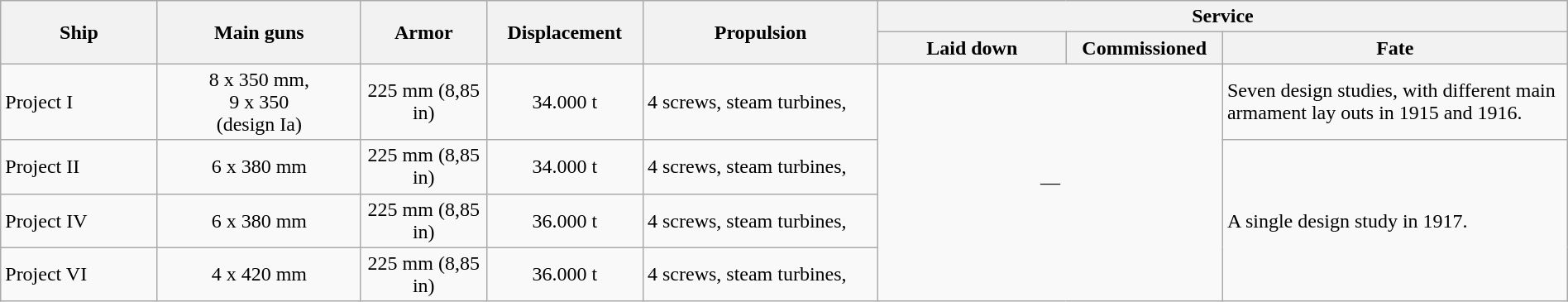<table class="wikitable" style="width: 100%;">
<tr valign="center" |- valign="center">
<th width="10%" align="center" rowspan="2">Ship </th>
<th width="13%" align="center" rowspan="2">Main guns</th>
<th width="8%" align="center" rowspan="2">Armor</th>
<th width="10%" align="center" rowspan="2">Displacement</th>
<th width="15%" align="center" rowspan="2">Propulsion</th>
<th width="30%" align="center" colspan="3">Service</th>
</tr>
<tr valign="top">
<th width="12%" align="center">Laid down</th>
<th width="10%" align="center">Commissioned</th>
<th width="30%" align="center">Fate</th>
</tr>
<tr valign="center">
<td align="left">Project I</td>
<td align="center">8 x 350 mm,<br>9 x 350<br>(design Ia)</td>
<td align="center">225 mm (8,85 in)</td>
<td align="center">34.000 t</td>
<td align="left">4 screws, steam turbines, </td>
<td colspan="2" rowspan="4" align="center">—</td>
<td align="left">Seven design studies, with different main armament lay outs in 1915 and 1916.</td>
</tr>
<tr valign="center">
<td align="left">Project II</td>
<td align="center">6 x 380 mm</td>
<td align="center">225 mm (8,85 in)</td>
<td align="center">34.000 t</td>
<td align="left">4 screws, steam turbines, </td>
<td rowspan="3" align="left">A single design study in 1917.</td>
</tr>
<tr valign="center">
<td align="left">Project IV</td>
<td align="center">6 x 380 mm</td>
<td align="center">225 mm (8,85 in)</td>
<td align="center">36.000 t</td>
<td align="left">4 screws, steam turbines, </td>
</tr>
<tr valign="center">
<td align="left">Project VI</td>
<td align="center">4 x 420 mm</td>
<td align="center">225 mm (8,85 in)</td>
<td align="center">36.000 t</td>
<td align="left">4 screws, steam turbines, </td>
</tr>
</table>
